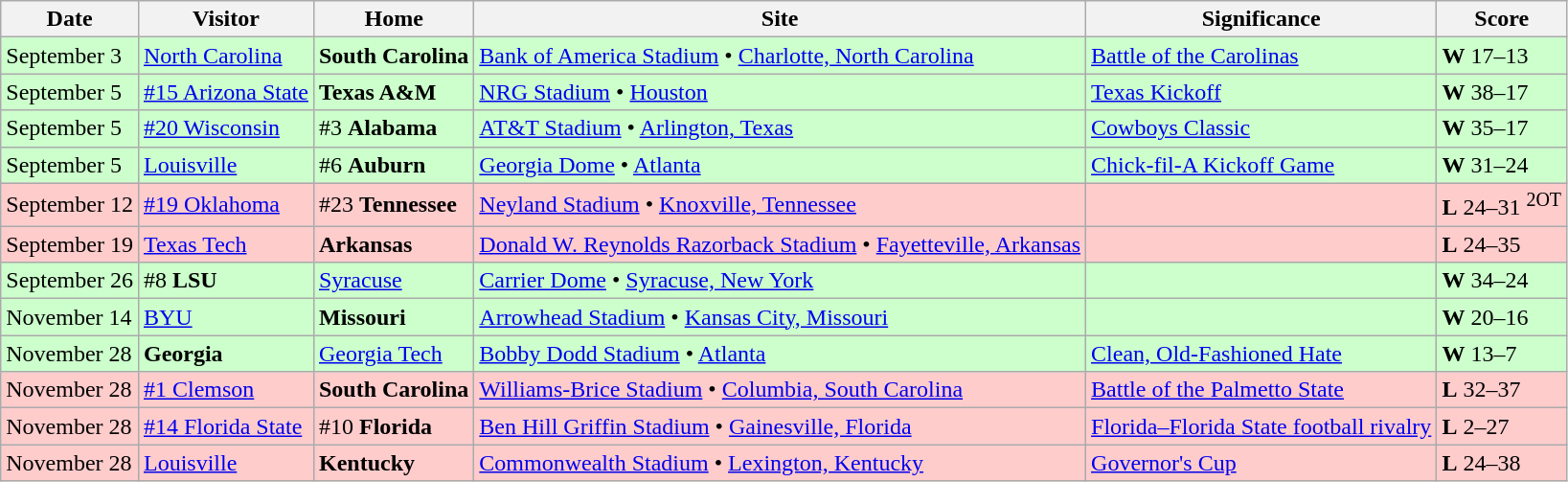<table class="wikitable">
<tr>
<th>Date</th>
<th>Visitor</th>
<th>Home</th>
<th>Site</th>
<th>Significance</th>
<th>Score</th>
</tr>
<tr bgcolor="#ccffcc">
<td>September 3</td>
<td><a href='#'>North Carolina</a></td>
<td><strong>South Carolina</strong></td>
<td><a href='#'>Bank of America Stadium</a> • <a href='#'>Charlotte, North Carolina</a></td>
<td><a href='#'>Battle of the Carolinas</a></td>
<td><strong>W</strong> 17–13</td>
</tr>
<tr bgcolor="#ccffcc">
<td>September 5</td>
<td><a href='#'>#15 Arizona State</a></td>
<td><strong>Texas A&M</strong></td>
<td><a href='#'>NRG Stadium</a> • <a href='#'>Houston</a></td>
<td><a href='#'>Texas Kickoff</a></td>
<td><strong>W</strong> 38–17</td>
</tr>
<tr bgcolor="#ccffcc">
<td>September 5</td>
<td><a href='#'>#20 Wisconsin</a></td>
<td>#3 <strong>Alabama</strong></td>
<td><a href='#'>AT&T Stadium</a> • <a href='#'>Arlington, Texas</a></td>
<td><a href='#'>Cowboys Classic</a></td>
<td><strong>W</strong> 35–17</td>
</tr>
<tr bgcolor="#ccffcc">
<td>September 5</td>
<td><a href='#'>Louisville</a></td>
<td>#6 <strong>Auburn</strong></td>
<td><a href='#'>Georgia Dome</a> • <a href='#'>Atlanta</a></td>
<td><a href='#'>Chick-fil-A Kickoff Game</a></td>
<td><strong>W</strong> 31–24</td>
</tr>
<tr bgcolor="#ffcccc">
<td>September 12</td>
<td><a href='#'>#19 Oklahoma</a></td>
<td>#23 <strong>Tennessee</strong></td>
<td><a href='#'>Neyland Stadium</a> • <a href='#'>Knoxville, Tennessee</a></td>
<td></td>
<td><strong>L</strong> 24–31 <sup>2OT</sup></td>
</tr>
<tr bgcolor="#ffcccc">
<td>September 19</td>
<td><a href='#'>Texas Tech</a></td>
<td><strong>Arkansas</strong></td>
<td><a href='#'>Donald W. Reynolds Razorback Stadium</a> • <a href='#'>Fayetteville, Arkansas</a></td>
<td></td>
<td><strong>L</strong> 24–35</td>
</tr>
<tr bgcolor="#ccffcc">
<td>September 26</td>
<td>#8 <strong>LSU</strong></td>
<td><a href='#'>Syracuse</a></td>
<td><a href='#'>Carrier Dome</a> • <a href='#'>Syracuse, New York</a></td>
<td></td>
<td><strong>W</strong> 34–24</td>
</tr>
<tr bgcolor="#ccffcc">
<td>November 14</td>
<td><a href='#'>BYU</a></td>
<td><strong>Missouri</strong></td>
<td><a href='#'>Arrowhead Stadium</a> • <a href='#'>Kansas City, Missouri</a></td>
<td></td>
<td><strong>W</strong> 20–16</td>
</tr>
<tr bgcolor="#ccffcc">
<td>November 28</td>
<td><strong>Georgia</strong></td>
<td><a href='#'>Georgia Tech</a></td>
<td><a href='#'>Bobby Dodd Stadium</a> • <a href='#'>Atlanta</a></td>
<td><a href='#'>Clean, Old-Fashioned Hate</a></td>
<td><strong>W</strong> 13–7</td>
</tr>
<tr bgcolor="#ffcccc">
<td>November 28</td>
<td><a href='#'>#1 Clemson</a></td>
<td><strong>South Carolina</strong></td>
<td><a href='#'>Williams-Brice Stadium</a> • <a href='#'>Columbia, South Carolina</a></td>
<td><a href='#'>Battle of the Palmetto State</a></td>
<td><strong>L</strong> 32–37</td>
</tr>
<tr bgcolor="#ffcccc">
<td>November 28</td>
<td><a href='#'>#14 Florida State</a></td>
<td>#10 <strong>Florida</strong></td>
<td><a href='#'>Ben Hill Griffin Stadium</a> • <a href='#'>Gainesville, Florida</a></td>
<td><a href='#'>Florida–Florida State football rivalry</a></td>
<td><strong>L</strong> 2–27</td>
</tr>
<tr bgcolor="#ffcccc">
<td>November 28</td>
<td><a href='#'>Louisville</a></td>
<td><strong>Kentucky</strong></td>
<td><a href='#'>Commonwealth Stadium</a> • <a href='#'>Lexington, Kentucky</a></td>
<td><a href='#'>Governor's Cup</a></td>
<td><strong>L</strong> 24–38</td>
</tr>
</table>
